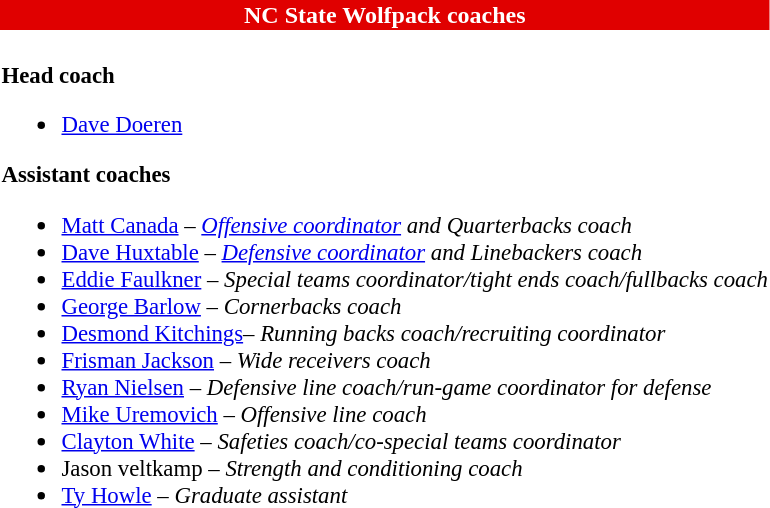<table class="toccolours" style="text-align: left;">
<tr>
<td colspan="9" style="background:#e00000; color:white; text-align:center;"><strong>NC State Wolfpack coaches</strong></td>
</tr>
<tr>
<td style="font-size: 95%;" valign="top"><br><strong>Head coach</strong><ul><li><a href='#'>Dave Doeren</a></li></ul><strong>Assistant coaches</strong><ul><li><a href='#'>Matt Canada</a> – <em><a href='#'>Offensive coordinator</a> and Quarterbacks coach</em></li><li><a href='#'>Dave Huxtable</a> – <em><a href='#'>Defensive coordinator</a> and Linebackers coach</em></li><li><a href='#'>Eddie Faulkner</a> – <em>Special teams coordinator/tight ends coach/fullbacks coach</em></li><li><a href='#'>George Barlow</a> – <em>Cornerbacks coach</em></li><li><a href='#'>Desmond Kitchings</a>– <em>Running backs coach/recruiting coordinator</em></li><li><a href='#'>Frisman Jackson</a> – <em>Wide receivers coach</em></li><li><a href='#'>Ryan Nielsen</a> – <em>Defensive line coach/run-game coordinator for defense</em></li><li><a href='#'>Mike Uremovich</a> – <em>Offensive line coach</em></li><li><a href='#'>Clayton White</a> – <em>Safeties coach/co-special teams coordinator</em></li><li>Jason veltkamp – <em>Strength and conditioning coach</em></li><li><a href='#'>Ty Howle</a> – <em>Graduate assistant</em></li></ul></td>
</tr>
</table>
